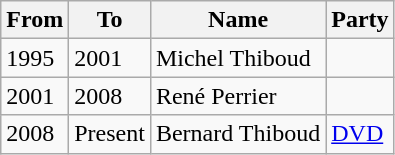<table class="wikitable">
<tr>
<th>From</th>
<th>To</th>
<th>Name</th>
<th>Party</th>
</tr>
<tr>
<td>1995</td>
<td>2001</td>
<td>Michel Thiboud</td>
<td></td>
</tr>
<tr>
<td>2001</td>
<td>2008</td>
<td>René Perrier</td>
<td></td>
</tr>
<tr>
<td>2008</td>
<td>Present</td>
<td>Bernard Thiboud</td>
<td><a href='#'>DVD</a></td>
</tr>
</table>
